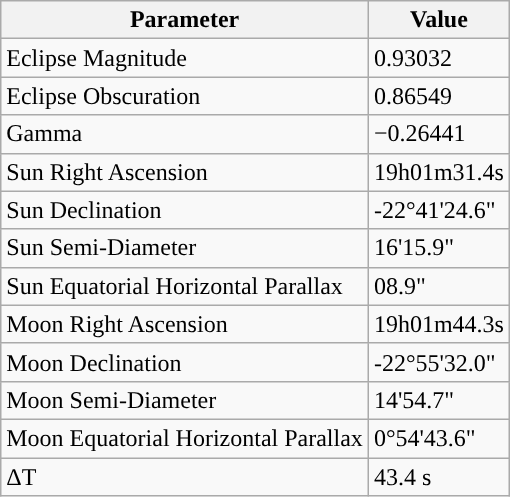<table class="wikitable">
<tr>
<th>Parameter</th>
<th>Value</th>
</tr>
<tr>
<td>Eclipse Magnitude</td>
<td>0.93032</td>
</tr>
<tr>
<td>Eclipse Obscuration</td>
<td>0.86549</td>
</tr>
<tr>
<td>Gamma</td>
<td>−0.26441</td>
</tr>
<tr>
<td>Sun Right Ascension</td>
<td>19h01m31.4s</td>
</tr>
<tr>
<td>Sun Declination</td>
<td>-22°41'24.6"</td>
</tr>
<tr>
<td>Sun Semi-Diameter</td>
<td>16'15.9"</td>
</tr>
<tr>
<td>Sun Equatorial Horizontal Parallax</td>
<td>08.9"</td>
</tr>
<tr>
<td>Moon Right Ascension</td>
<td>19h01m44.3s</td>
</tr>
<tr>
<td>Moon Declination</td>
<td>-22°55'32.0"</td>
</tr>
<tr>
<td>Moon Semi-Diameter</td>
<td>14'54.7"</td>
</tr>
<tr>
<td>Moon Equatorial Horizontal Parallax</td>
<td>0°54'43.6"</td>
</tr>
<tr>
<td>ΔT</td>
<td>43.4 s</td>
</tr>
</table>
